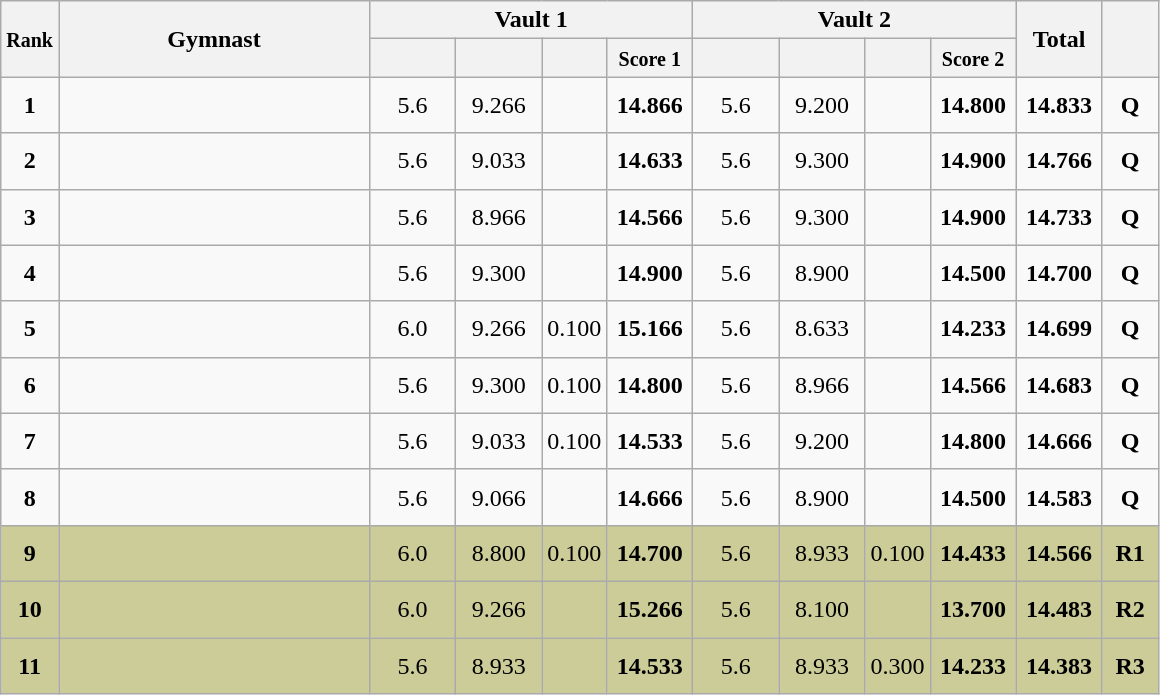<table style="text-align:center;" class="wikitable sortable">
<tr>
<th style="width:15px;" rowspan="2"><small>Rank</small></th>
<th style="width:200px;" rowspan="2">Gymnast</th>
<th colspan="4">Vault 1</th>
<th colspan="4">Vault 2</th>
<th style="width:50px;" rowspan="2">Total</th>
<th style="width:30px;" rowspan="2"><small></small></th>
</tr>
<tr>
<th style="width:50px;"><small></small></th>
<th style="width:50px;"><small></small></th>
<th style="width:20px;"><small></small></th>
<th style="width:50px;"><small>Score 1</small></th>
<th style="width:50px;"><small></small></th>
<th style="width:50px;"><small></small></th>
<th style="width:20px;"><small></small></th>
<th style="width:50px;"><small>Score 2</small></th>
</tr>
<tr>
<td scope="row" style="text-align:center"><strong>1</strong></td>
<td style="height:30px; text-align:left;"></td>
<td>5.6</td>
<td>9.266</td>
<td></td>
<td><strong>14.866</strong></td>
<td>5.6</td>
<td>9.200</td>
<td></td>
<td><strong>14.800</strong></td>
<td><strong>14.833</strong></td>
<td><strong>Q</strong></td>
</tr>
<tr>
<td scope="row" style="text-align:center"><strong>2</strong></td>
<td style="height:30px; text-align:left;"></td>
<td>5.6</td>
<td>9.033</td>
<td></td>
<td><strong>14.633</strong></td>
<td>5.6</td>
<td>9.300</td>
<td></td>
<td><strong>14.900</strong></td>
<td><strong>14.766</strong></td>
<td><strong>Q</strong></td>
</tr>
<tr>
<td scope="row" style="text-align:center"><strong>3</strong></td>
<td style="height:30px; text-align:left;"></td>
<td>5.6</td>
<td>8.966</td>
<td></td>
<td><strong>14.566</strong></td>
<td>5.6</td>
<td>9.300</td>
<td></td>
<td><strong>14.900</strong></td>
<td><strong>14.733</strong></td>
<td><strong>Q</strong></td>
</tr>
<tr>
<td scope="row" style="text-align:center"><strong>4</strong></td>
<td style="height:30px; text-align:left;"></td>
<td>5.6</td>
<td>9.300</td>
<td></td>
<td><strong>14.900</strong></td>
<td>5.6</td>
<td>8.900</td>
<td></td>
<td><strong>14.500</strong></td>
<td><strong>14.700</strong></td>
<td><strong>Q</strong></td>
</tr>
<tr>
<td scope="row" style="text-align:center"><strong>5</strong></td>
<td style="height:30px; text-align:left;"></td>
<td>6.0</td>
<td>9.266</td>
<td>0.100</td>
<td><strong>15.166</strong></td>
<td>5.6</td>
<td>8.633</td>
<td></td>
<td><strong>14.233</strong></td>
<td><strong>14.699</strong></td>
<td><strong>Q</strong></td>
</tr>
<tr>
<td scope="row" style="text-align:center"><strong>6</strong></td>
<td style="height:30px; text-align:left;"></td>
<td>5.6</td>
<td>9.300</td>
<td>0.100</td>
<td><strong>14.800</strong></td>
<td>5.6</td>
<td>8.966</td>
<td></td>
<td><strong>14.566</strong></td>
<td><strong>14.683</strong></td>
<td><strong>Q</strong></td>
</tr>
<tr>
<td scope="row" style="text-align:center"><strong>7</strong></td>
<td style="height:30px; text-align:left;"></td>
<td>5.6</td>
<td>9.033</td>
<td>0.100</td>
<td><strong>14.533</strong></td>
<td>5.6</td>
<td>9.200</td>
<td></td>
<td><strong>14.800</strong></td>
<td><strong>14.666</strong></td>
<td><strong>Q</strong></td>
</tr>
<tr>
<td scope="row" style="text-align:center"><strong>8</strong></td>
<td style="height:30px; text-align:left;"></td>
<td>5.6</td>
<td>9.066</td>
<td></td>
<td><strong>14.666</strong></td>
<td>5.6</td>
<td>8.900</td>
<td></td>
<td><strong>14.500</strong></td>
<td><strong>14.583</strong></td>
<td><strong>Q</strong></td>
</tr>
<tr style="background:#cccc99;">
<td scope="row" style="text-align:center"><strong>9</strong></td>
<td style="height:30px; text-align:left;"></td>
<td>6.0</td>
<td>8.800</td>
<td>0.100</td>
<td><strong>14.700</strong></td>
<td>5.6</td>
<td>8.933</td>
<td>0.100</td>
<td><strong>14.433</strong></td>
<td><strong>14.566</strong></td>
<td><strong>R1</strong></td>
</tr>
<tr style="background:#cccc99;">
<td scope="row" style="text-align:center"><strong>10</strong></td>
<td style="height:30px; text-align:left;"></td>
<td>6.0</td>
<td>9.266</td>
<td></td>
<td><strong>15.266</strong></td>
<td>5.6</td>
<td>8.100</td>
<td></td>
<td><strong>13.700</strong></td>
<td><strong>14.483</strong></td>
<td><strong>R2</strong></td>
</tr>
<tr style="background:#cccc99;">
<td scope="row" style="text-align:center"><strong>11</strong></td>
<td style="height:30px; text-align:left;"></td>
<td>5.6</td>
<td>8.933</td>
<td></td>
<td><strong>14.533</strong></td>
<td>5.6</td>
<td>8.933</td>
<td>0.300</td>
<td><strong>14.233</strong></td>
<td><strong>14.383</strong></td>
<td><strong>R3</strong></td>
</tr>
</table>
